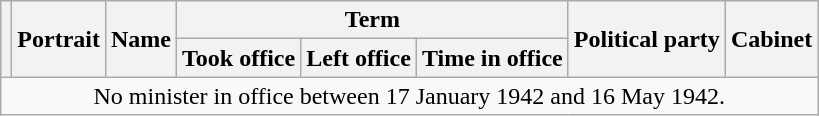<table class="wikitable" style="text-align:center;">
<tr>
<th rowspan=2></th>
<th rowspan=2>Portrait</th>
<th rowspan=2>Name<br></th>
<th colspan=3>Term</th>
<th rowspan=2>Political party</th>
<th rowspan=2>Cabinet</th>
</tr>
<tr>
<th>Took office</th>
<th>Left office</th>
<th>Time in office<br></th>
</tr>
<tr>
<td colspan=8>No minister in office between 17 January 1942 and 16 May 1942.<br>







</td>
</tr>
</table>
